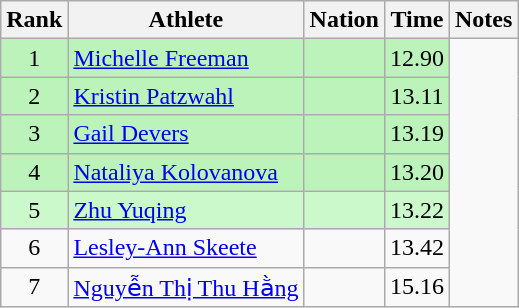<table class="wikitable sortable" style="text-align:center">
<tr>
<th>Rank</th>
<th>Athlete</th>
<th>Nation</th>
<th>Time</th>
<th>Notes</th>
</tr>
<tr style="background:#bbf3bb;">
<td>1</td>
<td align=left><a href='#'>Michelle Freeman</a></td>
<td align=left></td>
<td>12.90</td>
</tr>
<tr style="background:#bbf3bb;">
<td>2</td>
<td align=left><a href='#'>Kristin Patzwahl</a></td>
<td align=left></td>
<td>13.11</td>
</tr>
<tr style="background:#bbf3bb;">
<td>3</td>
<td align=left><a href='#'>Gail Devers</a></td>
<td align=left></td>
<td>13.19</td>
</tr>
<tr style="background:#bbf3bb;">
<td>4</td>
<td align=left><a href='#'>Nataliya Kolovanova</a></td>
<td align=left></td>
<td>13.20</td>
</tr>
<tr style="background:#ccf9cc;">
<td>5</td>
<td align=left><a href='#'>Zhu Yuqing</a></td>
<td align=left></td>
<td>13.22</td>
</tr>
<tr>
<td>6</td>
<td align=left><a href='#'>Lesley-Ann Skeete</a></td>
<td align=left></td>
<td>13.42</td>
</tr>
<tr>
<td>7</td>
<td align=left><a href='#'>Nguyễn Thị Thu Hằng</a></td>
<td align=left></td>
<td>15.16</td>
</tr>
</table>
